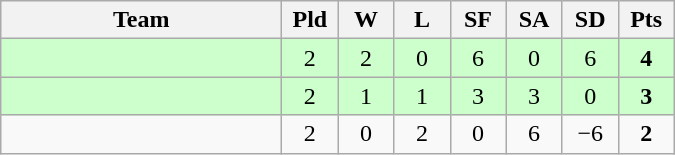<table class="wikitable" style="text-align: center;">
<tr>
<th width=180>Team</th>
<th width=30>Pld</th>
<th width=30>W</th>
<th width=30>L</th>
<th width=30>SF</th>
<th width=30>SA</th>
<th width=30>SD</th>
<th width=30>Pts</th>
</tr>
<tr bgcolor=#CCFFCC>
<td style="text-align:left;"></td>
<td>2</td>
<td>2</td>
<td>0</td>
<td>6</td>
<td>0</td>
<td>6</td>
<td><strong>4</strong></td>
</tr>
<tr bgcolor=#CCFFCC>
<td style="text-align:left;"></td>
<td>2</td>
<td>1</td>
<td>1</td>
<td>3</td>
<td>3</td>
<td>0</td>
<td><strong>3</strong></td>
</tr>
<tr>
<td style="text-align:left;"></td>
<td>2</td>
<td>0</td>
<td>2</td>
<td>0</td>
<td>6</td>
<td>−6</td>
<td><strong>2</strong></td>
</tr>
</table>
